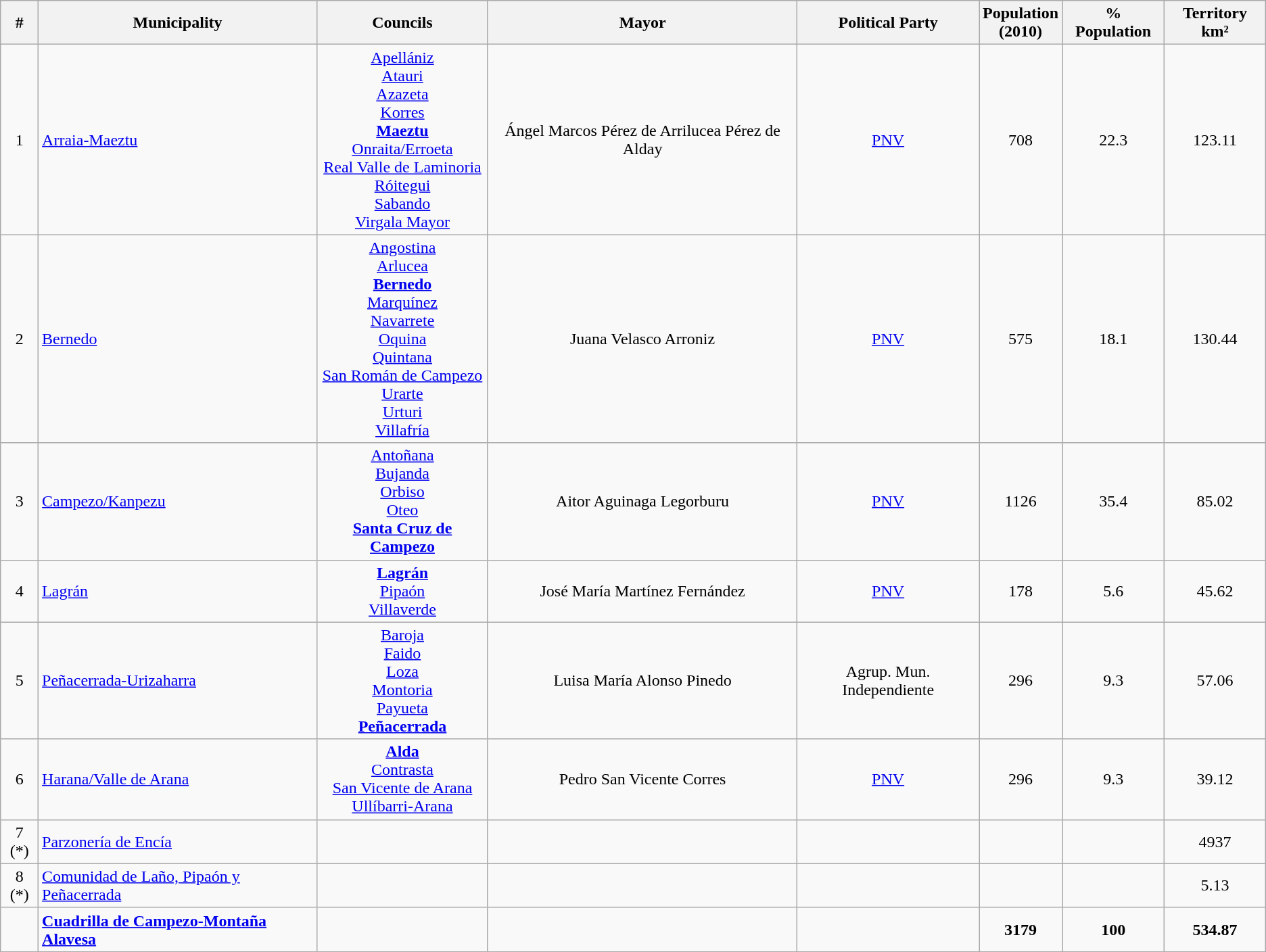<table class="wikitable" style="text-align: center;">
<tr>
<th>#</th>
<th>Municipality</th>
<th>Councils</th>
<th>Mayor</th>
<th>Political Party</th>
<th>Population<br>(2010)</th>
<th>% Population</th>
<th>Territory km²</th>
</tr>
<tr>
<td>1</td>
<td align="left"><a href='#'>Arraia-Maeztu</a></td>
<td><a href='#'>Apellániz</a> <br> <a href='#'>Atauri</a> <br> <a href='#'>Azazeta</a> <br> <a href='#'>Korres</a> <br> <strong><a href='#'>Maeztu</a></strong> <br> <a href='#'>Onraita/Erroeta</a> <br> <a href='#'>Real Valle de Laminoria</a> <br> <a href='#'>Róitegui</a> <br> <a href='#'>Sabando</a> <br> <a href='#'>Virgala Mayor</a></td>
<td>Ángel Marcos Pérez de Arrilucea Pérez de Alday</td>
<td><a href='#'>PNV</a></td>
<td>708</td>
<td>22.3</td>
<td>123.11</td>
</tr>
<tr>
<td>2</td>
<td align="left"><a href='#'>Bernedo</a></td>
<td><a href='#'>Angostina</a> <br> <a href='#'>Arlucea</a> <br> <strong><a href='#'>Bernedo</a></strong> <br> <a href='#'>Marquínez</a> <br> <a href='#'>Navarrete</a> <br> <a href='#'>Oquina</a> <br> <a href='#'>Quintana</a> <br> <a href='#'>San Román de Campezo</a> <br> <a href='#'>Urarte</a> <br> <a href='#'>Urturi</a> <br> <a href='#'>Villafría</a></td>
<td>Juana Velasco Arroniz</td>
<td><a href='#'>PNV</a></td>
<td>575</td>
<td>18.1</td>
<td>130.44</td>
</tr>
<tr>
<td>3</td>
<td align="left"><a href='#'>Campezo/Kanpezu</a></td>
<td><a href='#'>Antoñana</a> <br> <a href='#'>Bujanda</a> <br> <a href='#'>Orbiso</a> <br> <a href='#'>Oteo</a> <br> <strong><a href='#'>Santa Cruz de Campezo</a></strong></td>
<td>Aitor Aguinaga Legorburu</td>
<td><a href='#'>PNV</a></td>
<td>1126</td>
<td>35.4</td>
<td>85.02</td>
</tr>
<tr>
<td>4</td>
<td align="left"><a href='#'>Lagrán</a></td>
<td><strong><a href='#'>Lagrán</a></strong> <br> <a href='#'>Pipaón</a> <br> <a href='#'>Villaverde</a></td>
<td>José María Martínez Fernández</td>
<td><a href='#'>PNV</a></td>
<td>178</td>
<td>5.6</td>
<td>45.62</td>
</tr>
<tr>
<td>5</td>
<td align="left"><a href='#'>Peñacerrada-Urizaharra</a></td>
<td><a href='#'>Baroja</a> <br> <a href='#'>Faido</a> <br> <a href='#'>Loza</a> <br> <a href='#'>Montoria</a> <br> <a href='#'>Payueta</a> <br> <strong><a href='#'>Peñacerrada</a></strong></td>
<td>Luisa María Alonso Pinedo</td>
<td>Agrup. Mun. Independiente</td>
<td>296</td>
<td>9.3</td>
<td>57.06</td>
</tr>
<tr>
<td>6</td>
<td align="left"><a href='#'>Harana/Valle de Arana</a></td>
<td><strong><a href='#'>Alda</a></strong> <br> <a href='#'>Contrasta</a> <br> <a href='#'>San Vicente de Arana</a> <br> <a href='#'>Ullíbarri-Arana</a></td>
<td>Pedro San Vicente Corres</td>
<td><a href='#'>PNV</a></td>
<td>296</td>
<td>9.3</td>
<td>39.12</td>
</tr>
<tr>
<td>7 (*)</td>
<td align="left"><a href='#'>Parzonería de Encía</a></td>
<td></td>
<td></td>
<td></td>
<td></td>
<td></td>
<td>4937</td>
</tr>
<tr>
<td>8 (*)</td>
<td align="left"><a href='#'>Comunidad de Laño, Pipaón y Peñacerrada</a></td>
<td></td>
<td></td>
<td></td>
<td></td>
<td></td>
<td>5.13</td>
</tr>
<tr>
<td></td>
<td align="left"><strong><a href='#'>Cuadrilla de Campezo-Montaña Alavesa</a></strong></td>
<td></td>
<td></td>
<td></td>
<td><strong>3179</strong></td>
<td><strong>100</strong></td>
<td><strong>534.87</strong></td>
</tr>
</table>
